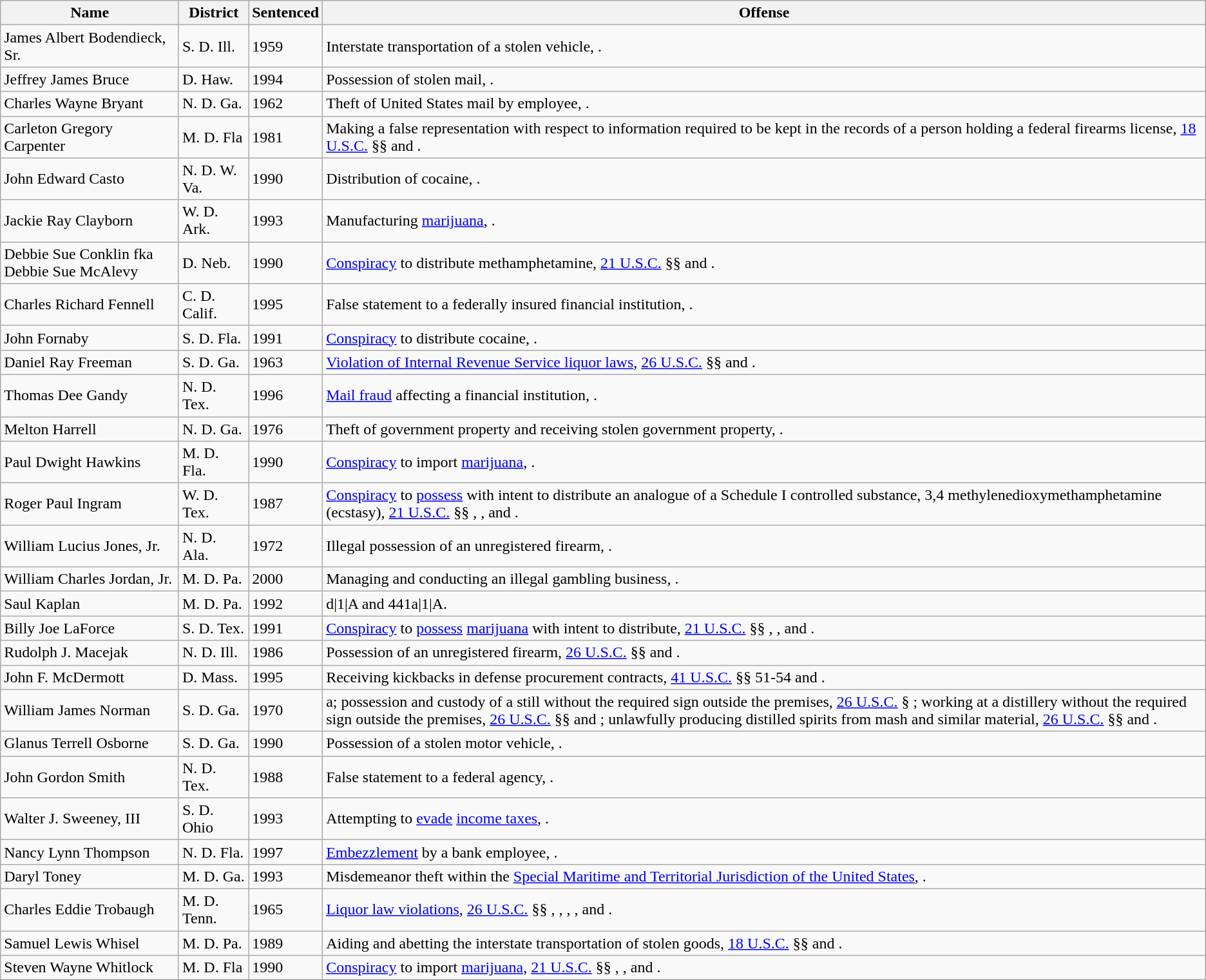<table class="wikitable">
<tr>
<th>Name</th>
<th>District</th>
<th>Sentenced</th>
<th>Offense</th>
</tr>
<tr>
<td>James Albert Bodendieck, Sr.</td>
<td>S. D. Ill.</td>
<td>1959</td>
<td>Interstate transportation of a stolen vehicle, .</td>
</tr>
<tr>
<td>Jeffrey James Bruce</td>
<td>D. Haw.</td>
<td>1994</td>
<td>Possession of stolen mail, .</td>
</tr>
<tr>
<td>Charles Wayne Bryant</td>
<td>N. D. Ga.</td>
<td>1962</td>
<td>Theft of United States mail by employee, .</td>
</tr>
<tr>
<td>Carleton Gregory Carpenter</td>
<td>M. D. Fla</td>
<td>1981</td>
<td>Making a false representation with respect to information required to be kept in the records of a person holding a federal firearms license, <a href='#'>18 U.S.C.</a> §§  and .</td>
</tr>
<tr>
<td>John Edward Casto</td>
<td>N. D. W. Va.</td>
<td>1990</td>
<td>Distribution of cocaine, .</td>
</tr>
<tr>
<td>Jackie Ray Clayborn</td>
<td>W. D. Ark.</td>
<td>1993</td>
<td>Manufacturing <a href='#'>marijuana</a>, .</td>
</tr>
<tr>
<td>Debbie Sue Conklin fka Debbie Sue McAlevy</td>
<td>D. Neb.</td>
<td>1990</td>
<td><a href='#'>Conspiracy</a> to distribute methamphetamine, <a href='#'>21 U.S.C.</a> §§  and .</td>
</tr>
<tr>
<td>Charles Richard Fennell</td>
<td>C. D. Calif.</td>
<td>1995</td>
<td>False statement to a federally insured financial institution, .</td>
</tr>
<tr>
<td>John Fornaby</td>
<td>S. D. Fla.</td>
<td>1991</td>
<td><a href='#'>Conspiracy</a> to distribute cocaine, .</td>
</tr>
<tr>
<td>Daniel Ray Freeman</td>
<td>S. D. Ga.</td>
<td>1963</td>
<td><a href='#'>Violation of Internal Revenue Service liquor laws</a>, <a href='#'>26 U.S.C.</a> §§  and .</td>
</tr>
<tr>
<td>Thomas Dee Gandy</td>
<td>N. D. Tex.</td>
<td>1996</td>
<td><a href='#'>Mail fraud</a> affecting a financial institution, .</td>
</tr>
<tr>
<td>Melton Harrell</td>
<td>N. D. Ga.</td>
<td>1976</td>
<td>Theft of government property and receiving stolen government property, .</td>
</tr>
<tr>
<td>Paul Dwight Hawkins</td>
<td>M. D. Fla.</td>
<td>1990</td>
<td><a href='#'>Conspiracy</a> to import <a href='#'>marijuana</a>, .</td>
</tr>
<tr>
<td>Roger Paul Ingram</td>
<td>W. D. Tex.</td>
<td>1987</td>
<td><a href='#'>Conspiracy</a> to <a href='#'>possess</a> with intent to distribute an analogue of a Schedule I controlled substance, 3,4 methylenedioxymethamphetamine (ecstasy), <a href='#'>21 U.S.C.</a> §§ , , and .</td>
</tr>
<tr>
<td>William Lucius Jones, Jr.</td>
<td>N. D. Ala.</td>
<td>1972</td>
<td>Illegal possession of an unregistered firearm, .</td>
</tr>
<tr>
<td>William Charles Jordan, Jr.</td>
<td>M. D. Pa.</td>
<td>2000</td>
<td>Managing and conducting an illegal gambling business, .</td>
</tr>
<tr>
<td>Saul Kaplan</td>
<td>M. D. Pa.</td>
<td>1992</td>
<td Violation of the >d|1|A and 441a|1|A.</td>
</tr>
<tr>
<td>Billy Joe LaForce</td>
<td>S. D. Tex.</td>
<td>1991</td>
<td><a href='#'>Conspiracy</a> to <a href='#'>possess</a> <a href='#'>marijuana</a> with intent to distribute, <a href='#'>21 U.S.C.</a> §§ , , and .</td>
</tr>
<tr>
<td>Rudolph J. Macejak</td>
<td>N. D. Ill.</td>
<td>1986</td>
<td>Possession of an unregistered firearm, <a href='#'>26 U.S.C.</a> §§  and .</td>
</tr>
<tr>
<td>John F. McDermott</td>
<td>D. Mass.</td>
<td>1995</td>
<td>Receiving kickbacks in defense procurement contracts, <a href='#'>41 U.S.C.</a> §§ 51-54 and .</td>
</tr>
<tr>
<td>William James Norman</td>
<td>S. D. Ga.</td>
<td>1970</td>
<td Possession of an unregistered distillery, >a; possession and custody of a still without the required sign outside the premises, <a href='#'>26 U.S.C.</a> § ; working at a distillery without the required sign outside the premises, <a href='#'>26 U.S.C.</a> §§  and ; unlawfully producing distilled spirits from mash and similar material, <a href='#'>26 U.S.C.</a> §§  and .</td>
</tr>
<tr>
<td>Glanus Terrell Osborne</td>
<td>S. D. Ga.</td>
<td>1990</td>
<td>Possession of a stolen motor vehicle, .</td>
</tr>
<tr>
<td>John Gordon Smith</td>
<td>N. D. Tex.</td>
<td>1988</td>
<td>False statement to a federal agency, .</td>
</tr>
<tr>
<td>Walter J. Sweeney, III</td>
<td>S. D. Ohio</td>
<td>1993</td>
<td>Attempting to <a href='#'>evade</a> <a href='#'>income taxes</a>, .</td>
</tr>
<tr>
<td>Nancy Lynn Thompson</td>
<td>N. D. Fla.</td>
<td>1997</td>
<td><a href='#'>Embezzlement</a> by a bank employee, .</td>
</tr>
<tr>
<td>Daryl Toney</td>
<td>M. D. Ga.</td>
<td>1993</td>
<td>Misdemeanor theft within the <a href='#'>Special Maritime and Territorial Jurisdiction of the United States</a>, .</td>
</tr>
<tr>
<td>Charles Eddie Trobaugh</td>
<td>M. D. Tenn.</td>
<td>1965</td>
<td><a href='#'>Liquor law violations</a>, <a href='#'>26 U.S.C.</a> §§ , , , , and .</td>
</tr>
<tr>
<td>Samuel Lewis Whisel</td>
<td>M. D. Pa.</td>
<td>1989</td>
<td>Aiding and abetting the interstate transportation of stolen goods, <a href='#'>18 U.S.C.</a> §§  and .</td>
</tr>
<tr>
<td>Steven Wayne Whitlock</td>
<td>M. D. Fla</td>
<td>1990</td>
<td><a href='#'>Conspiracy</a> to import <a href='#'>marijuana</a>, <a href='#'>21 U.S.C.</a> §§ , , and .</td>
</tr>
</table>
